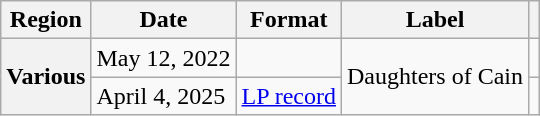<table class="wikitable plainrowheaders">
<tr>
<th scope="col">Region</th>
<th scope="col">Date</th>
<th scope="col">Format</th>
<th scope="col">Label</th>
<th scope="col"></th>
</tr>
<tr>
<th rowspan="2" scope="row">Various</th>
<td>May 12, 2022</td>
<td></td>
<td rowspan="2">Daughters of Cain</td>
<td align="center"></td>
</tr>
<tr>
<td>April 4, 2025</td>
<td><a href='#'>LP record</a></td>
<td align="center"></td>
</tr>
</table>
